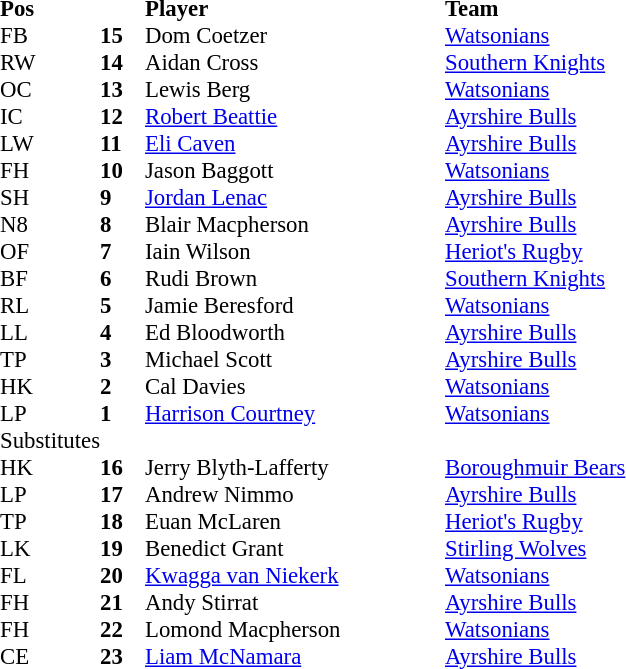<table style="font-size: 95%" cellspacing="0" cellpadding="0">
<tr>
<th width="30" align="left">Pos</th>
<th width="30"></th>
<th style="width:200px;" align="left">Player</th>
<th style="width:150px;" align="left">Team</th>
</tr>
<tr>
<td>FB</td>
<td><strong>15</strong></td>
<td> Dom Coetzer</td>
<td><a href='#'>Watsonians</a></td>
</tr>
<tr>
<td>RW</td>
<td><strong>14</strong></td>
<td> Aidan Cross</td>
<td><a href='#'>Southern Knights</a></td>
</tr>
<tr>
<td>OC</td>
<td><strong>13</strong></td>
<td> Lewis Berg</td>
<td><a href='#'>Watsonians</a></td>
</tr>
<tr>
<td>IC</td>
<td><strong>12</strong></td>
<td> <a href='#'>Robert Beattie</a></td>
<td><a href='#'>Ayrshire Bulls</a></td>
</tr>
<tr>
<td>LW</td>
<td><strong>11</strong></td>
<td> <a href='#'>Eli Caven</a></td>
<td><a href='#'>Ayrshire Bulls</a></td>
</tr>
<tr>
<td>FH</td>
<td><strong>10</strong></td>
<td> Jason Baggott</td>
<td><a href='#'>Watsonians</a></td>
</tr>
<tr>
<td>SH</td>
<td><strong>9</strong></td>
<td> <a href='#'>Jordan Lenac</a></td>
<td><a href='#'>Ayrshire Bulls</a></td>
</tr>
<tr>
<td>N8</td>
<td><strong>8</strong></td>
<td> Blair Macpherson</td>
<td><a href='#'>Ayrshire Bulls</a></td>
</tr>
<tr>
<td>OF</td>
<td><strong>7</strong></td>
<td> Iain Wilson</td>
<td><a href='#'>Heriot's Rugby</a></td>
</tr>
<tr>
<td>BF</td>
<td><strong>6</strong></td>
<td> Rudi Brown</td>
<td><a href='#'>Southern Knights</a></td>
</tr>
<tr>
<td>RL</td>
<td><strong>5</strong></td>
<td> Jamie Beresford</td>
<td><a href='#'>Watsonians</a></td>
</tr>
<tr>
<td>LL</td>
<td><strong>4</strong></td>
<td> Ed Bloodworth</td>
<td><a href='#'>Ayrshire Bulls</a></td>
</tr>
<tr>
<td>TP</td>
<td><strong>3</strong></td>
<td> Michael Scott</td>
<td><a href='#'>Ayrshire Bulls</a></td>
</tr>
<tr>
<td>HK</td>
<td><strong>2</strong></td>
<td> Cal Davies</td>
<td><a href='#'>Watsonians</a></td>
</tr>
<tr>
<td>LP</td>
<td><strong>1</strong></td>
<td> <a href='#'>Harrison Courtney</a></td>
<td><a href='#'>Watsonians</a></td>
</tr>
<tr>
<td>Substitutes</td>
</tr>
<tr>
<td>HK</td>
<td><strong>16</strong></td>
<td> Jerry Blyth-Lafferty</td>
<td><a href='#'>Boroughmuir Bears</a></td>
</tr>
<tr>
<td>LP</td>
<td><strong>17</strong></td>
<td> Andrew Nimmo</td>
<td><a href='#'>Ayrshire Bulls</a></td>
</tr>
<tr>
<td>TP</td>
<td><strong>18</strong></td>
<td> Euan McLaren</td>
<td><a href='#'>Heriot's Rugby</a></td>
</tr>
<tr>
<td>LK</td>
<td><strong>19</strong></td>
<td> Benedict Grant</td>
<td><a href='#'>Stirling Wolves</a></td>
</tr>
<tr>
<td>FL</td>
<td><strong>20</strong></td>
<td> <a href='#'>Kwagga van Niekerk</a></td>
<td><a href='#'>Watsonians</a></td>
</tr>
<tr>
<td>FH</td>
<td><strong>21</strong></td>
<td> Andy Stirrat</td>
<td><a href='#'>Ayrshire Bulls</a></td>
</tr>
<tr>
<td>FH</td>
<td><strong>22</strong></td>
<td> Lomond Macpherson</td>
<td><a href='#'>Watsonians</a></td>
</tr>
<tr>
<td>CE</td>
<td><strong>23</strong></td>
<td> <a href='#'>Liam McNamara</a></td>
<td><a href='#'>Ayrshire Bulls</a></td>
</tr>
</table>
